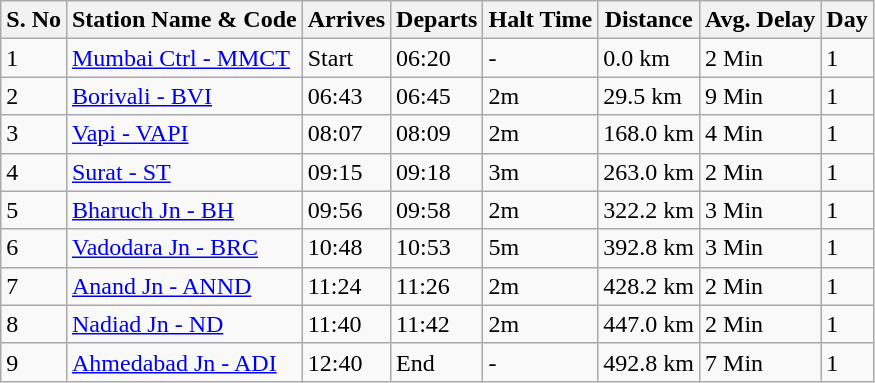<table class="wikitable">
<tr>
<th>S. No</th>
<th>Station Name & Code</th>
<th>Arrives</th>
<th>Departs</th>
<th>Halt Time</th>
<th>Distance</th>
<th>Avg. Delay</th>
<th>Day</th>
</tr>
<tr>
<td>1</td>
<td><a href='#'>Mumbai Ctrl - MMCT</a></td>
<td>Start</td>
<td>06:20</td>
<td>-</td>
<td>0.0 km</td>
<td>2 Min</td>
<td>1</td>
</tr>
<tr>
<td>2</td>
<td><a href='#'>Borivali - BVI</a></td>
<td>06:43</td>
<td>06:45</td>
<td>2m</td>
<td>29.5 km</td>
<td>9 Min</td>
<td>1</td>
</tr>
<tr>
<td>3</td>
<td><a href='#'>Vapi - VAPI</a></td>
<td>08:07</td>
<td>08:09</td>
<td>2m</td>
<td>168.0 km</td>
<td>4 Min</td>
<td>1</td>
</tr>
<tr>
<td>4</td>
<td><a href='#'>Surat - ST</a></td>
<td>09:15</td>
<td>09:18</td>
<td>3m</td>
<td>263.0 km</td>
<td>2 Min</td>
<td>1</td>
</tr>
<tr>
<td>5</td>
<td><a href='#'>Bharuch Jn - BH</a></td>
<td>09:56</td>
<td>09:58</td>
<td>2m</td>
<td>322.2 km</td>
<td>3 Min</td>
<td>1</td>
</tr>
<tr>
<td>6</td>
<td><a href='#'>Vadodara Jn - BRC</a></td>
<td>10:48</td>
<td>10:53</td>
<td>5m</td>
<td>392.8 km</td>
<td>3 Min</td>
<td>1</td>
</tr>
<tr>
<td>7</td>
<td><a href='#'>Anand Jn - ANND</a></td>
<td>11:24</td>
<td>11:26</td>
<td>2m</td>
<td>428.2 km</td>
<td>2 Min</td>
<td>1</td>
</tr>
<tr>
<td>8</td>
<td><a href='#'>Nadiad Jn - ND</a></td>
<td>11:40</td>
<td>11:42</td>
<td>2m</td>
<td>447.0 km</td>
<td>2 Min</td>
<td>1</td>
</tr>
<tr>
<td>9</td>
<td><a href='#'>Ahmedabad Jn - ADI</a></td>
<td>12:40</td>
<td>End</td>
<td>-</td>
<td>492.8 km</td>
<td>7 Min</td>
<td>1</td>
</tr>
</table>
